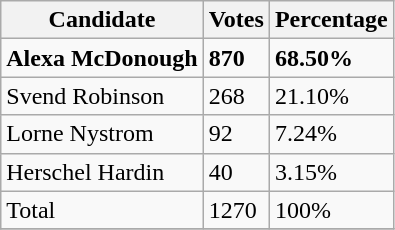<table class="wikitable">
<tr>
<th>Candidate</th>
<th>Votes</th>
<th>Percentage</th>
</tr>
<tr>
<td><strong>Alexa McDonough</strong></td>
<td><strong>870</strong></td>
<td><strong>68.50%</strong></td>
</tr>
<tr>
<td>Svend Robinson</td>
<td>268</td>
<td>21.10%</td>
</tr>
<tr>
<td>Lorne Nystrom</td>
<td>92</td>
<td>7.24%</td>
</tr>
<tr>
<td>Herschel Hardin</td>
<td>40</td>
<td>3.15%</td>
</tr>
<tr>
<td>Total</td>
<td>1270</td>
<td>100%</td>
</tr>
<tr>
</tr>
</table>
